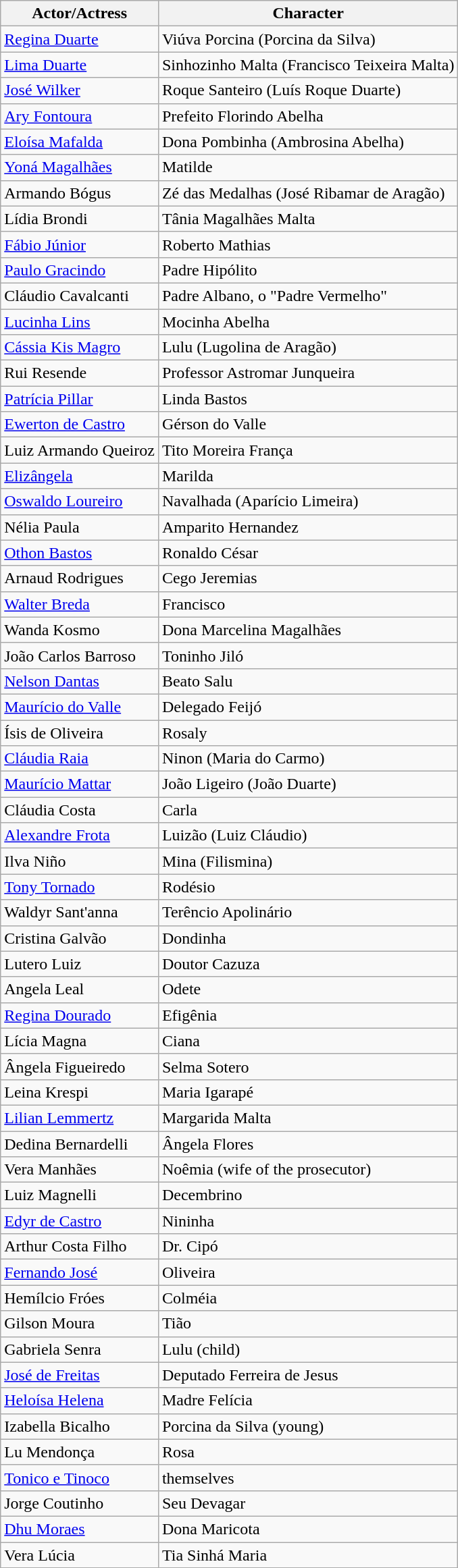<table class="wikitable sortable">
<tr>
<th>Actor/Actress</th>
<th>Character</th>
</tr>
<tr>
<td><a href='#'>Regina Duarte</a></td>
<td>Viúva Porcina (Porcina da Silva)</td>
</tr>
<tr>
<td><a href='#'>Lima Duarte</a></td>
<td>Sinhozinho Malta (Francisco Teixeira Malta)</td>
</tr>
<tr>
<td><a href='#'>José Wilker</a></td>
<td>Roque Santeiro (Luís Roque Duarte)</td>
</tr>
<tr>
<td><a href='#'>Ary Fontoura</a></td>
<td>Prefeito Florindo Abelha</td>
</tr>
<tr>
<td><a href='#'>Eloísa Mafalda</a></td>
<td>Dona Pombinha (Ambrosina Abelha)</td>
</tr>
<tr>
<td><a href='#'>Yoná Magalhães</a></td>
<td>Matilde</td>
</tr>
<tr>
<td>Armando Bógus</td>
<td>Zé das Medalhas (José Ribamar de Aragão)</td>
</tr>
<tr>
<td>Lídia Brondi</td>
<td>Tânia Magalhães Malta</td>
</tr>
<tr>
<td><a href='#'>Fábio Júnior</a></td>
<td>Roberto Mathias</td>
</tr>
<tr>
<td><a href='#'>Paulo Gracindo</a></td>
<td>Padre Hipólito</td>
</tr>
<tr>
<td>Cláudio Cavalcanti</td>
<td>Padre Albano, o "Padre Vermelho"</td>
</tr>
<tr>
<td><a href='#'>Lucinha Lins</a></td>
<td>Mocinha Abelha</td>
</tr>
<tr>
<td><a href='#'>Cássia Kis Magro</a></td>
<td>Lulu (Lugolina de Aragão)</td>
</tr>
<tr>
<td>Rui Resende</td>
<td>Professor Astromar Junqueira</td>
</tr>
<tr>
<td><a href='#'>Patrícia Pillar</a></td>
<td>Linda Bastos</td>
</tr>
<tr>
<td><a href='#'>Ewerton de Castro</a></td>
<td>Gérson do Valle</td>
</tr>
<tr>
<td>Luiz Armando Queiroz</td>
<td>Tito Moreira França</td>
</tr>
<tr>
<td><a href='#'>Elizângela</a></td>
<td>Marilda</td>
</tr>
<tr>
<td><a href='#'>Oswaldo Loureiro</a></td>
<td>Navalhada (Aparício Limeira)</td>
</tr>
<tr>
<td>Nélia Paula</td>
<td>Amparito Hernandez</td>
</tr>
<tr>
<td><a href='#'>Othon Bastos</a></td>
<td>Ronaldo César</td>
</tr>
<tr>
<td>Arnaud Rodrigues</td>
<td>Cego Jeremias</td>
</tr>
<tr>
<td><a href='#'>Walter Breda</a></td>
<td>Francisco</td>
</tr>
<tr>
<td>Wanda Kosmo</td>
<td>Dona Marcelina Magalhães</td>
</tr>
<tr>
<td>João Carlos Barroso</td>
<td>Toninho Jiló</td>
</tr>
<tr>
<td><a href='#'>Nelson Dantas</a></td>
<td>Beato Salu</td>
</tr>
<tr>
<td><a href='#'>Maurício do Valle</a></td>
<td>Delegado Feijó</td>
</tr>
<tr>
<td>Ísis de Oliveira</td>
<td>Rosaly</td>
</tr>
<tr>
<td><a href='#'>Cláudia Raia</a></td>
<td>Ninon (Maria do Carmo)</td>
</tr>
<tr>
<td><a href='#'>Maurício Mattar</a></td>
<td>João Ligeiro (João Duarte)</td>
</tr>
<tr>
<td>Cláudia Costa</td>
<td>Carla</td>
</tr>
<tr>
<td><a href='#'>Alexandre Frota</a></td>
<td>Luizão (Luiz Cláudio)</td>
</tr>
<tr>
<td>Ilva Niño</td>
<td>Mina (Filismina)</td>
</tr>
<tr>
<td><a href='#'>Tony Tornado</a></td>
<td>Rodésio</td>
</tr>
<tr>
<td>Waldyr Sant'anna</td>
<td>Terêncio Apolinário</td>
</tr>
<tr>
<td>Cristina Galvão</td>
<td>Dondinha</td>
</tr>
<tr>
<td>Lutero Luiz</td>
<td>Doutor Cazuza</td>
</tr>
<tr>
<td>Angela Leal</td>
<td>Odete</td>
</tr>
<tr>
<td><a href='#'>Regina Dourado</a></td>
<td>Efigênia</td>
</tr>
<tr>
<td>Lícia Magna</td>
<td>Ciana</td>
</tr>
<tr>
<td>Ângela Figueiredo</td>
<td>Selma Sotero</td>
</tr>
<tr>
<td>Leina Krespi</td>
<td>Maria Igarapé</td>
</tr>
<tr>
<td><a href='#'>Lilian Lemmertz</a></td>
<td>Margarida Malta</td>
</tr>
<tr>
<td>Dedina Bernardelli</td>
<td>Ângela Flores</td>
</tr>
<tr>
<td>Vera Manhães</td>
<td>Noêmia (wife of the prosecutor)</td>
</tr>
<tr>
<td>Luiz Magnelli</td>
<td>Decembrino</td>
</tr>
<tr>
<td><a href='#'>Edyr de Castro</a></td>
<td>Nininha</td>
</tr>
<tr>
<td>Arthur Costa Filho</td>
<td>Dr. Cipó</td>
</tr>
<tr>
<td><a href='#'>Fernando José</a></td>
<td>Oliveira</td>
</tr>
<tr>
<td>Hemílcio Fróes</td>
<td>Colméia</td>
</tr>
<tr>
<td>Gilson Moura</td>
<td>Tião</td>
</tr>
<tr>
<td>Gabriela Senra</td>
<td>Lulu (child)</td>
</tr>
<tr>
<td><a href='#'>José de Freitas</a></td>
<td>Deputado Ferreira de Jesus</td>
</tr>
<tr>
<td><a href='#'>Heloísa Helena</a></td>
<td>Madre Felícia</td>
</tr>
<tr>
<td>Izabella Bicalho</td>
<td>Porcina da Silva (young)</td>
</tr>
<tr>
<td>Lu Mendonça</td>
<td>Rosa</td>
</tr>
<tr>
<td><a href='#'>Tonico e Tinoco</a></td>
<td>themselves</td>
</tr>
<tr>
<td>Jorge Coutinho</td>
<td>Seu Devagar</td>
</tr>
<tr>
<td><a href='#'>Dhu Moraes</a></td>
<td>Dona Maricota</td>
</tr>
<tr>
<td>Vera Lúcia</td>
<td>Tia Sinhá Maria</td>
</tr>
</table>
